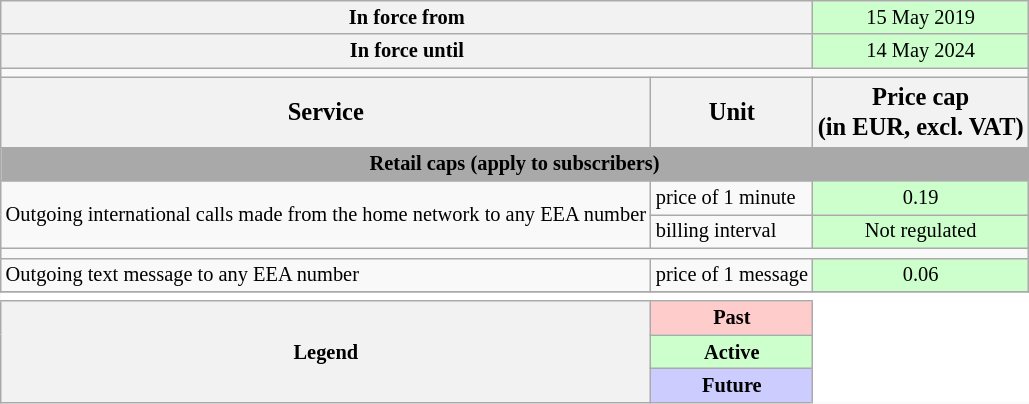<table class="wikitable" style="font-size: 85%; text-align:center;">
<tr>
<th colspan=2>In force from</th>
<td style="background:#cfc">15 May 2019</td>
</tr>
<tr>
<th colspan=2>In force until</th>
<td style="background:#cfc">14 May 2024</td>
</tr>
<tr>
<td colspan=3></td>
</tr>
<tr>
<th><big>Service</big></th>
<th><big>Unit</big></th>
<th><big>Price cap<br>(in EUR, excl. VAT)</big></th>
</tr>
<tr>
<th colspan=3 style="background:darkGrey;">Retail caps (apply to subscribers)</th>
</tr>
<tr>
<td rowspan=2 style="text-align:left;">Outgoing international calls made from the home network to any EEA number</td>
<td style="text-align:left;">price of 1 minute</td>
<td style="background:#cfc">0.19</td>
</tr>
<tr>
<td style="text-align:left;">billing interval</td>
<td style="background:#cfc">Not regulated</td>
</tr>
<tr>
<td colspan=3></td>
</tr>
<tr>
<td style="text-align:left;">Outgoing text message to any EEA number</td>
<td style="text-align:left;">price of 1 message</td>
<td style="background:#cfc">0.06</td>
</tr>
<tr>
</tr>
<tr style="border-right:hidden">
<td colspan=3 style="border-left:hidden; border-right:hidden; background:#fff;"></td>
</tr>
<tr style="border-right:hidden">
<th rowspan=3>Legend</th>
<th style="background:#fcc">Past</th>
<td colspan=1 rowspan=3 style="border-top:hidden; border-bottom:hidden; border-right:hidden; background:#fff;"></td>
</tr>
<tr style="border-right:hidden">
<th style="background:#cfc;">Active</th>
</tr>
<tr style="border-right:hidden">
<th style="background:#ccf">Future</th>
</tr>
</table>
